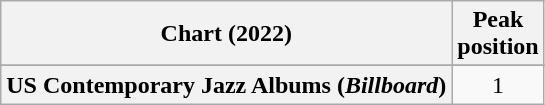<table class="wikitable sortable plainrowheaders" style="text-align:center">
<tr>
<th scope="col">Chart (2022)</th>
<th scope="col">Peak<br>position</th>
</tr>
<tr>
</tr>
<tr>
<th scope="row">US Contemporary Jazz Albums (<em>Billboard</em>)</th>
<td>1</td>
</tr>
</table>
